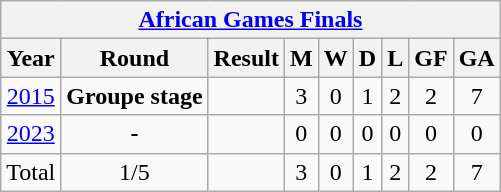<table class="wikitable" style="text-align: center;">
<tr>
<th colspan=9><a href='#'>African Games Finals</a></th>
</tr>
<tr>
<th>Year</th>
<th>Round</th>
<th>Result</th>
<th>M</th>
<th>W</th>
<th>D</th>
<th>L</th>
<th>GF</th>
<th>GA</th>
</tr>
<tr>
<td> <a href='#'>2015</a></td>
<td><strong>Groupe stage</strong></td>
<td></td>
<td>3</td>
<td>0</td>
<td>1</td>
<td>2</td>
<td>2</td>
<td>7</td>
</tr>
<tr>
<td> <a href='#'>2023</a></td>
<td><strong>-</strong></td>
<td></td>
<td>0</td>
<td>0</td>
<td>0</td>
<td>0</td>
<td>0</td>
<td>0</td>
</tr>
<tr>
<td>Total</td>
<td>1/5</td>
<td></td>
<td>3</td>
<td>0</td>
<td>1</td>
<td>2</td>
<td>2</td>
<td>7</td>
</tr>
</table>
